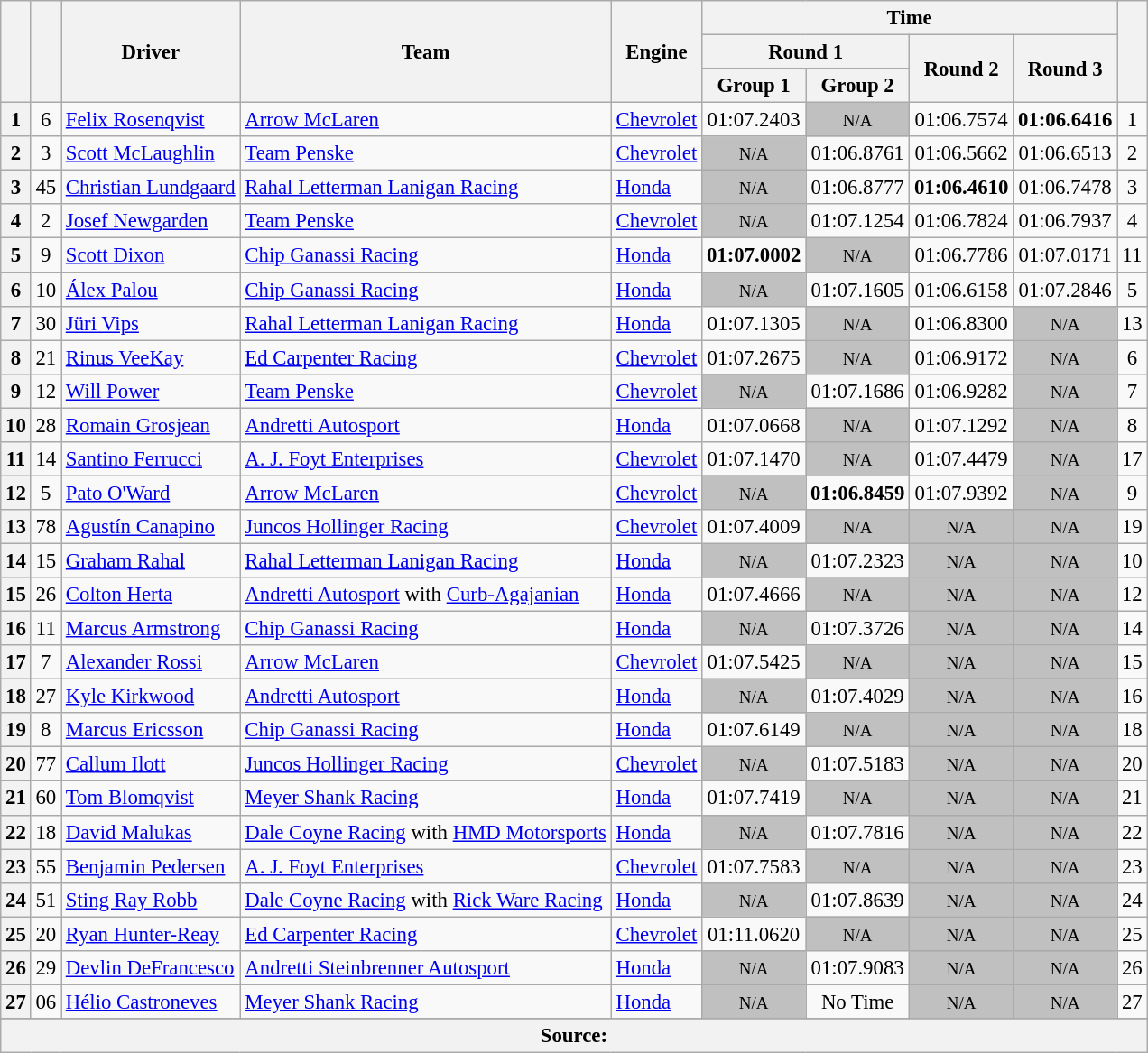<table class="wikitable sortable" style="font-size: 95%;">
<tr>
<th rowspan="3"></th>
<th rowspan="3"></th>
<th rowspan="3">Driver</th>
<th rowspan="3">Team</th>
<th rowspan="3">Engine</th>
<th colspan="4">Time</th>
<th rowspan="3"></th>
</tr>
<tr>
<th scope="col" colspan="2">Round 1</th>
<th scope="col" rowspan="2">Round 2</th>
<th scope="col" rowspan="2">Round 3</th>
</tr>
<tr>
<th scope="col">Group 1</th>
<th scope="col">Group 2</th>
</tr>
<tr>
<th>1</th>
<td align="center">6</td>
<td> <a href='#'>Felix Rosenqvist</a></td>
<td><a href='#'>Arrow McLaren</a></td>
<td><a href='#'>Chevrolet</a></td>
<td align="center">01:07.2403</td>
<td style="background: silver" align="center" data-sort-value="2"><small>N/A</small></td>
<td align="center">01:06.7574</td>
<td align="center"><strong>01:06.6416</strong></td>
<td align="center">1</td>
</tr>
<tr>
<th>2</th>
<td align="center">3</td>
<td> <a href='#'>Scott McLaughlin</a></td>
<td><a href='#'>Team Penske</a></td>
<td><a href='#'>Chevrolet</a></td>
<td style="background: silver" align="center" data-sort-value="3"><small>N/A</small></td>
<td align="center">01:06.8761</td>
<td align="center">01:06.5662</td>
<td align="center">01:06.6513</td>
<td align="center">2</td>
</tr>
<tr>
<th>3</th>
<td align="center">45</td>
<td> <a href='#'>Christian Lundgaard</a></td>
<td><a href='#'>Rahal Letterman Lanigan Racing</a></td>
<td><a href='#'>Honda</a></td>
<td style="background: silver" align="center" data-sort-value="4"><small>N/A</small></td>
<td align="center">01:06.8777</td>
<td align="center"><strong>01:06.4610</strong></td>
<td align="center">01:06.7478</td>
<td align="center">3</td>
</tr>
<tr>
<th>4</th>
<td align="center">2</td>
<td> <a href='#'>Josef Newgarden</a></td>
<td><a href='#'>Team Penske</a></td>
<td><a href='#'>Chevrolet</a></td>
<td style="background: silver" align="center" data-sort-value="5"><small>N/A</small></td>
<td align="center">01:07.1254</td>
<td align="center">01:06.7824</td>
<td align="center">01:06.7937</td>
<td align="center">4</td>
</tr>
<tr>
<th>5</th>
<td align="center">9</td>
<td> <a href='#'>Scott Dixon</a></td>
<td><a href='#'>Chip Ganassi Racing</a></td>
<td><a href='#'>Honda</a></td>
<td align="center"><strong>01:07.0002</strong></td>
<td style="background: silver" align="center" data-sort-value="6"><small>N/A</small></td>
<td align="center">01:06.7786</td>
<td align="center">01:07.0171</td>
<td align="center">11</td>
</tr>
<tr>
<th>6</th>
<td align="center">10</td>
<td> <a href='#'>Álex Palou</a> <strong></strong></td>
<td><a href='#'>Chip Ganassi Racing</a></td>
<td><a href='#'>Honda</a></td>
<td style="background: silver" align="center" data-sort-value="7"><small>N/A</small></td>
<td align="center">01:07.1605</td>
<td align="center">01:06.6158</td>
<td align="center">01:07.2846</td>
<td align="center">5</td>
</tr>
<tr>
<th>7</th>
<td align="center">30</td>
<td> <a href='#'>Jüri Vips</a> <strong></strong></td>
<td><a href='#'>Rahal Letterman Lanigan Racing</a></td>
<td><a href='#'>Honda</a></td>
<td align="center">01:07.1305</td>
<td style="background: silver" align="center" data-sort-value="8"><small>N/A</small></td>
<td align="center">01:06.8300</td>
<td style="background: silver" align="center" data-sort-value="8"><small>N/A</small></td>
<td align="center">13</td>
</tr>
<tr>
<th>8</th>
<td align="center">21</td>
<td> <a href='#'>Rinus VeeKay</a></td>
<td><a href='#'>Ed Carpenter Racing</a></td>
<td><a href='#'>Chevrolet</a></td>
<td align="center">01:07.2675</td>
<td style="background: silver" align="center" data-sort-value="9"><small>N/A</small></td>
<td align="center">01:06.9172</td>
<td style="background: silver" align="center" data-sort-value="9"><small>N/A</small></td>
<td align="center">6</td>
</tr>
<tr>
<th>9</th>
<td align="center">12</td>
<td> <a href='#'>Will Power</a></td>
<td><a href='#'>Team Penske</a></td>
<td><a href='#'>Chevrolet</a></td>
<td style="background: silver" align="center" data-sort-value="10"><small>N/A</small></td>
<td align="center">01:07.1686</td>
<td align="center">01:06.9282</td>
<td style="background: silver" align="center" data-sort-value="10"><small>N/A</small></td>
<td align="center">7</td>
</tr>
<tr>
<th>10</th>
<td align="center">28</td>
<td> <a href='#'>Romain Grosjean</a></td>
<td><a href='#'>Andretti Autosport</a></td>
<td><a href='#'>Honda</a></td>
<td align="center">01:07.0668</td>
<td style="background: silver" align="center" data-sort-value="11"><small>N/A</small></td>
<td align="center">01:07.1292</td>
<td style="background: silver" align="center" data-sort-value="11"><small>N/A</small></td>
<td align="center">8</td>
</tr>
<tr>
<th>11</th>
<td align="center">14</td>
<td> <a href='#'>Santino Ferrucci</a></td>
<td><a href='#'>A. J. Foyt Enterprises</a></td>
<td><a href='#'>Chevrolet</a></td>
<td align="center">01:07.1470</td>
<td style="background: silver" align="center" data-sort-value="12"><small>N/A</small></td>
<td align="center">01:07.4479</td>
<td style="background: silver" align="center" data-sort-value="12"><small>N/A</small></td>
<td align="center">17</td>
</tr>
<tr>
<th>12</th>
<td align="center">5</td>
<td> <a href='#'>Pato O'Ward</a></td>
<td><a href='#'>Arrow McLaren</a></td>
<td><a href='#'>Chevrolet</a></td>
<td style="background: silver" align="center" data-sort-value="13"><small>N/A</small></td>
<td align="center"><strong>01:06.8459</strong></td>
<td align="center">01:07.9392</td>
<td style="background: silver" align="center" data-sort-value="13"><small>N/A</small></td>
<td align="center">9</td>
</tr>
<tr>
<th>13</th>
<td align="center">78</td>
<td> <a href='#'>Agustín Canapino</a> <strong></strong></td>
<td><a href='#'>Juncos Hollinger Racing</a></td>
<td><a href='#'>Chevrolet</a></td>
<td align="center">01:07.4009</td>
<td style="background: silver" align="center" data-sort-value="14"><small>N/A</small></td>
<td style="background: silver" align="center" data-sort-value="14"><small>N/A</small></td>
<td style="background: silver" align="center" data-sort-value="14"><small>N/A</small></td>
<td align="center">19</td>
</tr>
<tr>
<th>14</th>
<td align="center">15</td>
<td> <a href='#'>Graham Rahal</a></td>
<td><a href='#'>Rahal Letterman Lanigan Racing</a></td>
<td><a href='#'>Honda</a></td>
<td style="background: silver" align="center" data-sort-value="15"><small>N/A</small></td>
<td align="center">01:07.2323</td>
<td style="background: silver" align="center" data-sort-value="15"><small>N/A</small></td>
<td style="background: silver" align="center" data-sort-value="15"><small>N/A</small></td>
<td align="center">10</td>
</tr>
<tr>
<th>15</th>
<td align="center">26</td>
<td> <a href='#'>Colton Herta</a> <strong></strong></td>
<td><a href='#'>Andretti Autosport</a> with <a href='#'>Curb-Agajanian</a></td>
<td><a href='#'>Honda</a></td>
<td align="center">01:07.4666</td>
<td style="background: silver" align="center" data-sort-value="16"><small>N/A</small></td>
<td style="background: silver" align="center" data-sort-value="16"><small>N/A</small></td>
<td style="background: silver" align="center" data-sort-value="16"><small>N/A</small></td>
<td align="center">12</td>
</tr>
<tr>
<th>16</th>
<td align="center">11</td>
<td> <a href='#'>Marcus Armstrong</a> <strong></strong></td>
<td><a href='#'>Chip Ganassi Racing</a></td>
<td><a href='#'>Honda</a></td>
<td style="background: silver" align="center" data-sort-value="17"><small>N/A</small></td>
<td align="center">01:07.3726</td>
<td style="background: silver" align="center" data-sort-value="17"><small>N/A</small></td>
<td style="background: silver" align="center" data-sort-value="17"><small>N/A</small></td>
<td align="center">14</td>
</tr>
<tr>
<th>17</th>
<td align="center">7</td>
<td> <a href='#'>Alexander Rossi</a></td>
<td><a href='#'>Arrow McLaren</a></td>
<td><a href='#'>Chevrolet</a></td>
<td align="center">01:07.5425</td>
<td style="background: silver" align="center" data-sort-value="18"><small>N/A</small></td>
<td style="background: silver" align="center" data-sort-value="18"><small>N/A</small></td>
<td style="background: silver" align="center" data-sort-value="18"><small>N/A</small></td>
<td align="center">15</td>
</tr>
<tr>
<th>18</th>
<td align="center">27</td>
<td> <a href='#'>Kyle Kirkwood</a></td>
<td><a href='#'>Andretti Autosport</a></td>
<td><a href='#'>Honda</a></td>
<td style="background: silver" align="center" data-sort-value="19"><small>N/A</small></td>
<td align="center">01:07.4029</td>
<td style="background: silver" align="center" data-sort-value="19"><small>N/A</small></td>
<td style="background: silver" align="center" data-sort-value="19"><small>N/A</small></td>
<td align="center">16</td>
</tr>
<tr>
<th>19</th>
<td align="center">8</td>
<td> <a href='#'>Marcus Ericsson</a></td>
<td><a href='#'>Chip Ganassi Racing</a></td>
<td><a href='#'>Honda</a></td>
<td align="center">01:07.6149</td>
<td style="background: silver" align="center" data-sort-value="20"><small>N/A</small></td>
<td style="background: silver" align="center" data-sort-value="20"><small>N/A</small></td>
<td style="background: silver" align="center" data-sort-value="20"><small>N/A</small></td>
<td align="center">18</td>
</tr>
<tr>
<th>20</th>
<td align="center">77</td>
<td> <a href='#'>Callum Ilott</a></td>
<td><a href='#'>Juncos Hollinger Racing</a></td>
<td><a href='#'>Chevrolet</a></td>
<td style="background: silver" align="center" data-sort-value="21"><small>N/A</small></td>
<td align="center">01:07.5183</td>
<td style="background: silver" align="center" data-sort-value="21"><small>N/A</small></td>
<td style="background: silver" align="center" data-sort-value="21"><small>N/A</small></td>
<td align="center">20</td>
</tr>
<tr>
<th>21</th>
<td align="center">60</td>
<td> <a href='#'>Tom Blomqvist</a> <strong></strong></td>
<td><a href='#'>Meyer Shank Racing</a></td>
<td><a href='#'>Honda</a></td>
<td align="center">01:07.7419</td>
<td style="background: silver" align="center" data-sort-value="22"><small>N/A</small></td>
<td style="background: silver" align="center" data-sort-value="22"><small>N/A</small></td>
<td style="background: silver" align="center" data-sort-value="22"><small>N/A</small></td>
<td align="center">21</td>
</tr>
<tr>
<th>22</th>
<td align="center">18</td>
<td> <a href='#'>David Malukas</a></td>
<td><a href='#'>Dale Coyne Racing</a> with <a href='#'>HMD Motorsports</a></td>
<td><a href='#'>Honda</a></td>
<td style="background: silver" align="center" data-sort-value="23"><small>N/A</small></td>
<td align="center">01:07.7816</td>
<td style="background: silver" align="center" data-sort-value="23"><small>N/A</small></td>
<td style="background: silver" align="center" data-sort-value="23"><small>N/A</small></td>
<td align="center">22</td>
</tr>
<tr>
<th>23</th>
<td align="center">55</td>
<td> <a href='#'>Benjamin Pedersen</a> <strong></strong></td>
<td><a href='#'>A. J. Foyt Enterprises</a></td>
<td><a href='#'>Chevrolet</a></td>
<td align="center">01:07.7583</td>
<td style="background: silver" align="center" data-sort-value="24"><small>N/A</small></td>
<td style="background: silver" align="center" data-sort-value="24"><small>N/A</small></td>
<td style="background: silver" align="center" data-sort-value="24"><small>N/A</small></td>
<td align="center">23</td>
</tr>
<tr>
<th>24</th>
<td align="center">51</td>
<td> <a href='#'>Sting Ray Robb</a> <strong></strong></td>
<td><a href='#'>Dale Coyne Racing</a> with <a href='#'>Rick Ware Racing</a></td>
<td><a href='#'>Honda</a></td>
<td style="background: silver" align="center" data-sort-value="25"><small>N/A</small></td>
<td align="center">01:07.8639</td>
<td style="background: silver" align="center" data-sort-value="25"><small>N/A</small></td>
<td style="background: silver" align="center" data-sort-value="25"><small>N/A</small></td>
<td align="center">24</td>
</tr>
<tr>
<th>25</th>
<td align="center">20</td>
<td> <a href='#'>Ryan Hunter-Reay</a></td>
<td><a href='#'>Ed Carpenter Racing</a></td>
<td><a href='#'>Chevrolet</a></td>
<td align="center">01:11.0620</td>
<td style="background: silver" align="center" data-sort-value="26"><small>N/A</small></td>
<td style="background: silver" align="center" data-sort-value="26"><small>N/A</small></td>
<td style="background: silver" align="center" data-sort-value="26"><small>N/A</small></td>
<td align="center">25</td>
</tr>
<tr>
<th>26</th>
<td align="center">29</td>
<td> <a href='#'>Devlin DeFrancesco</a></td>
<td><a href='#'>Andretti Steinbrenner Autosport</a></td>
<td><a href='#'>Honda</a></td>
<td style="background: silver" align="center" data-sort-value="27"><small>N/A</small></td>
<td align="center">01:07.9083</td>
<td style="background: silver" align="center" data-sort-value="27"><small>N/A</small></td>
<td style="background: silver" align="center" data-sort-value="27"><small>N/A</small></td>
<td align="center">26</td>
</tr>
<tr>
<th>27</th>
<td align="center">06</td>
<td> <a href='#'>Hélio Castroneves</a> <strong></strong></td>
<td><a href='#'>Meyer Shank Racing</a></td>
<td><a href='#'>Honda</a></td>
<td style="background: silver" align="center" data-sort-value="28"><small>N/A</small></td>
<td align="center">No Time</td>
<td style="background: silver" align="center" data-sort-value="28"><small>N/A</small></td>
<td style="background: silver" align="center" data-sort-value="28"><small>N/A</small></td>
<td align="center">27</td>
</tr>
<tr>
</tr>
<tr class="sortbottom">
<th colspan="10">Source:</th>
</tr>
</table>
